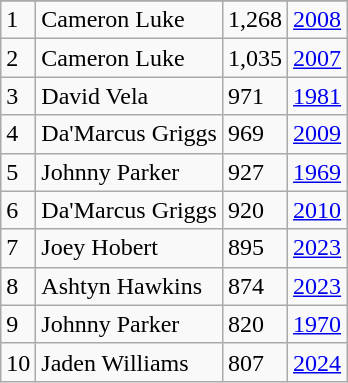<table class="wikitable">
<tr>
</tr>
<tr>
<td>1</td>
<td>Cameron Luke</td>
<td>1,268</td>
<td><a href='#'>2008</a></td>
</tr>
<tr>
<td>2</td>
<td>Cameron Luke</td>
<td>1,035</td>
<td><a href='#'>2007</a></td>
</tr>
<tr>
<td>3</td>
<td>David Vela</td>
<td>971</td>
<td><a href='#'>1981</a></td>
</tr>
<tr>
<td>4</td>
<td>Da'Marcus Griggs</td>
<td>969</td>
<td><a href='#'>2009</a></td>
</tr>
<tr>
<td>5</td>
<td>Johnny Parker</td>
<td>927</td>
<td><a href='#'>1969</a></td>
</tr>
<tr>
<td>6</td>
<td>Da'Marcus Griggs</td>
<td>920</td>
<td><a href='#'>2010</a></td>
</tr>
<tr>
<td>7</td>
<td>Joey Hobert</td>
<td>895</td>
<td><a href='#'>2023</a></td>
</tr>
<tr>
<td>8</td>
<td>Ashtyn Hawkins</td>
<td>874</td>
<td><a href='#'>2023</a></td>
</tr>
<tr>
<td>9</td>
<td>Johnny Parker</td>
<td>820</td>
<td><a href='#'>1970</a></td>
</tr>
<tr>
<td>10</td>
<td>Jaden Williams</td>
<td>807</td>
<td><a href='#'>2024</a></td>
</tr>
</table>
